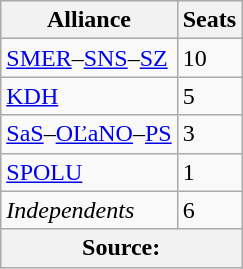<table class="wikitable">
<tr>
<th>Alliance</th>
<th>Seats</th>
</tr>
<tr>
<td><a href='#'>SMER</a>–<a href='#'>SNS</a>–<a href='#'>SZ</a></td>
<td>10</td>
</tr>
<tr>
<td><a href='#'>KDH</a></td>
<td>5</td>
</tr>
<tr>
<td><a href='#'>SaS</a>–<a href='#'>OĽaNO</a>–<a href='#'>PS</a></td>
<td>3</td>
</tr>
<tr>
<td><a href='#'>SPOLU</a></td>
<td>1</td>
</tr>
<tr>
<td><em>Independents</em></td>
<td>6</td>
</tr>
<tr>
<th colspan="2">Source: </th>
</tr>
</table>
